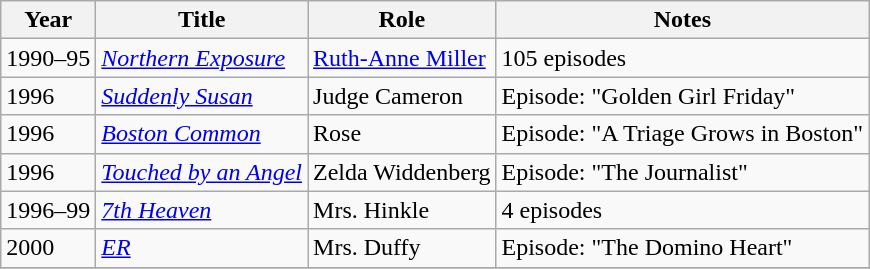<table class="wikitable sortable">
<tr>
<th>Year</th>
<th>Title</th>
<th>Role</th>
<th>Notes</th>
</tr>
<tr>
<td>1990–95</td>
<td><em><a href='#'>Northern Exposure</a></em></td>
<td><a href='#'>Ruth-Anne Miller</a></td>
<td>105 episodes</td>
</tr>
<tr>
<td>1996</td>
<td><em><a href='#'>Suddenly Susan</a></em></td>
<td>Judge Cameron</td>
<td>Episode: "Golden Girl Friday"</td>
</tr>
<tr>
<td>1996</td>
<td><em><a href='#'>Boston Common</a></em></td>
<td>Rose</td>
<td>Episode: "A Triage Grows in Boston"</td>
</tr>
<tr>
<td>1996</td>
<td><em><a href='#'>Touched by an Angel</a></em></td>
<td>Zelda Widdenberg</td>
<td>Episode: "The Journalist"</td>
</tr>
<tr>
<td>1996–99</td>
<td><em><a href='#'>7th Heaven</a></em></td>
<td>Mrs. Hinkle</td>
<td>4 episodes</td>
</tr>
<tr>
<td>2000</td>
<td><em><a href='#'>ER</a></em></td>
<td>Mrs. Duffy</td>
<td>Episode: "The Domino Heart"</td>
</tr>
<tr>
</tr>
</table>
